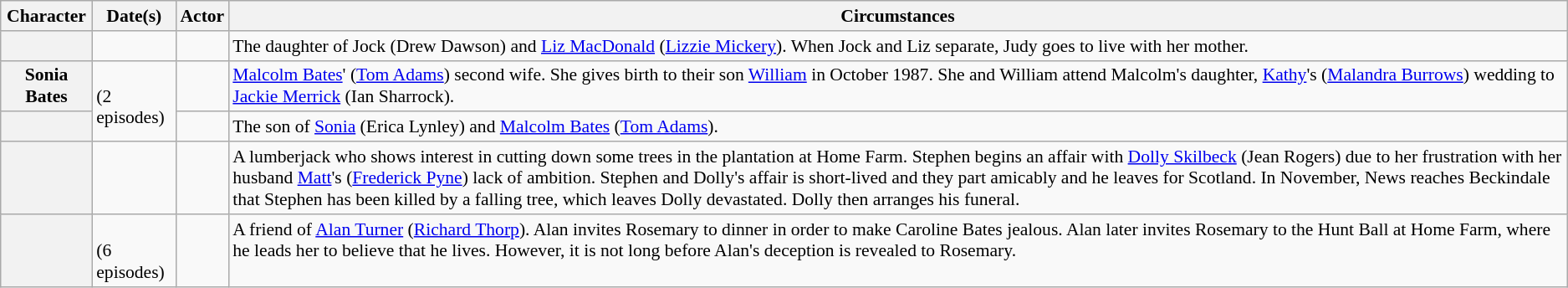<table class="wikitable plainrowheaders" style="font-size:90%">
<tr>
<th scope="col">Character</th>
<th scope="col">Date(s)</th>
<th scope="col">Actor</th>
<th scope="col">Circumstances</th>
</tr>
<tr valign="top">
<th scope="row"></th>
<td></td>
<td></td>
<td>The daughter of Jock (Drew Dawson) and <a href='#'>Liz MacDonald</a> (<a href='#'>Lizzie Mickery</a>). When Jock and Liz separate, Judy goes to live with her mother.</td>
</tr>
<tr valign="top">
<th scope="row">Sonia Bates</th>
<td rowspan="2"><br>(2 episodes)</td>
<td></td>
<td><a href='#'>Malcolm Bates</a>' (<a href='#'>Tom Adams</a>) second wife. She gives birth to their son <a href='#'>William</a> in October 1987. She and William attend Malcolm's daughter, <a href='#'>Kathy</a>'s (<a href='#'>Malandra Burrows</a>) wedding to <a href='#'>Jackie Merrick</a> (Ian Sharrock).</td>
</tr>
<tr valign="top">
<th scope="row"> </th>
<td></td>
<td>The son of <a href='#'>Sonia</a> (Erica Lynley) and <a href='#'>Malcolm Bates</a> (<a href='#'>Tom Adams</a>).</td>
</tr>
<tr valign="top">
<th scope="row"></th>
<td></td>
<td></td>
<td>A lumberjack who shows interest in cutting down some trees in the plantation at Home Farm. Stephen begins an affair with <a href='#'>Dolly Skilbeck</a> (Jean Rogers) due to her frustration with her husband <a href='#'>Matt</a>'s (<a href='#'>Frederick Pyne</a>) lack of ambition. Stephen and Dolly's affair is short-lived and they part amicably and he leaves for Scotland. In November, News reaches Beckindale that Stephen has been killed by a falling tree, which leaves Dolly devastated. Dolly then arranges his funeral.</td>
</tr>
<tr valign="top">
<th scope="row"></th>
<td><br>(6 episodes)</td>
<td></td>
<td>A friend of <a href='#'>Alan Turner</a> (<a href='#'>Richard Thorp</a>). Alan invites Rosemary to dinner in order to make Caroline Bates jealous. Alan later invites Rosemary to the Hunt Ball at Home Farm, where he leads her to believe that he lives. However, it is not long before Alan's deception is revealed to Rosemary.</td>
</tr>
</table>
